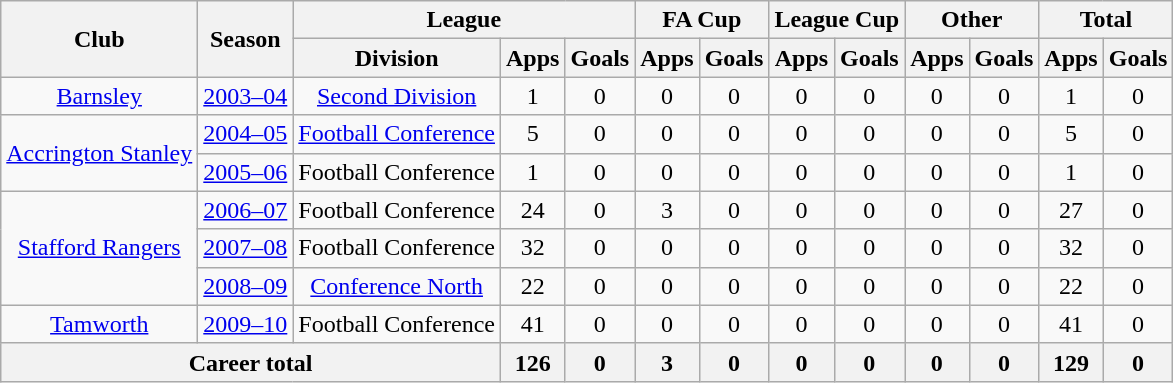<table class="wikitable" style="text-align: center;">
<tr>
<th rowspan=2>Club</th>
<th rowspan=2>Season</th>
<th colspan=3>League</th>
<th colspan=2>FA Cup</th>
<th colspan=2>League Cup</th>
<th colspan=2>Other</th>
<th colspan=2>Total</th>
</tr>
<tr>
<th>Division</th>
<th>Apps</th>
<th>Goals</th>
<th>Apps</th>
<th>Goals</th>
<th>Apps</th>
<th>Goals</th>
<th>Apps</th>
<th>Goals</th>
<th>Apps</th>
<th>Goals</th>
</tr>
<tr>
<td><a href='#'>Barnsley</a></td>
<td><a href='#'>2003–04</a></td>
<td><a href='#'>Second Division</a></td>
<td>1</td>
<td>0</td>
<td>0</td>
<td>0</td>
<td>0</td>
<td>0</td>
<td>0</td>
<td>0</td>
<td>1</td>
<td>0</td>
</tr>
<tr>
<td rowspan=2><a href='#'>Accrington Stanley</a></td>
<td><a href='#'>2004–05</a></td>
<td><a href='#'>Football Conference</a></td>
<td>5</td>
<td>0</td>
<td>0</td>
<td>0</td>
<td>0</td>
<td>0</td>
<td>0</td>
<td>0</td>
<td>5</td>
<td>0</td>
</tr>
<tr>
<td><a href='#'>2005–06</a></td>
<td>Football Conference</td>
<td>1</td>
<td>0</td>
<td>0</td>
<td>0</td>
<td>0</td>
<td>0</td>
<td>0</td>
<td>0</td>
<td>1</td>
<td>0</td>
</tr>
<tr>
<td rowspan=3><a href='#'>Stafford Rangers</a></td>
<td><a href='#'>2006–07</a></td>
<td>Football Conference</td>
<td>24</td>
<td>0</td>
<td>3</td>
<td>0</td>
<td>0</td>
<td>0</td>
<td>0</td>
<td>0</td>
<td>27</td>
<td>0</td>
</tr>
<tr>
<td><a href='#'>2007–08</a></td>
<td>Football Conference</td>
<td>32</td>
<td>0</td>
<td>0</td>
<td>0</td>
<td>0</td>
<td>0</td>
<td>0</td>
<td>0</td>
<td>32</td>
<td>0</td>
</tr>
<tr>
<td><a href='#'>2008–09</a></td>
<td><a href='#'>Conference North</a></td>
<td>22</td>
<td>0</td>
<td>0</td>
<td>0</td>
<td>0</td>
<td>0</td>
<td>0</td>
<td>0</td>
<td>22</td>
<td>0</td>
</tr>
<tr>
<td><a href='#'>Tamworth</a></td>
<td><a href='#'>2009–10</a></td>
<td>Football Conference</td>
<td>41</td>
<td>0</td>
<td>0</td>
<td>0</td>
<td>0</td>
<td>0</td>
<td>0</td>
<td>0</td>
<td>41</td>
<td>0</td>
</tr>
<tr>
<th colspan=3>Career total</th>
<th>126</th>
<th>0</th>
<th>3</th>
<th>0</th>
<th>0</th>
<th>0</th>
<th>0</th>
<th>0</th>
<th>129</th>
<th>0</th>
</tr>
</table>
